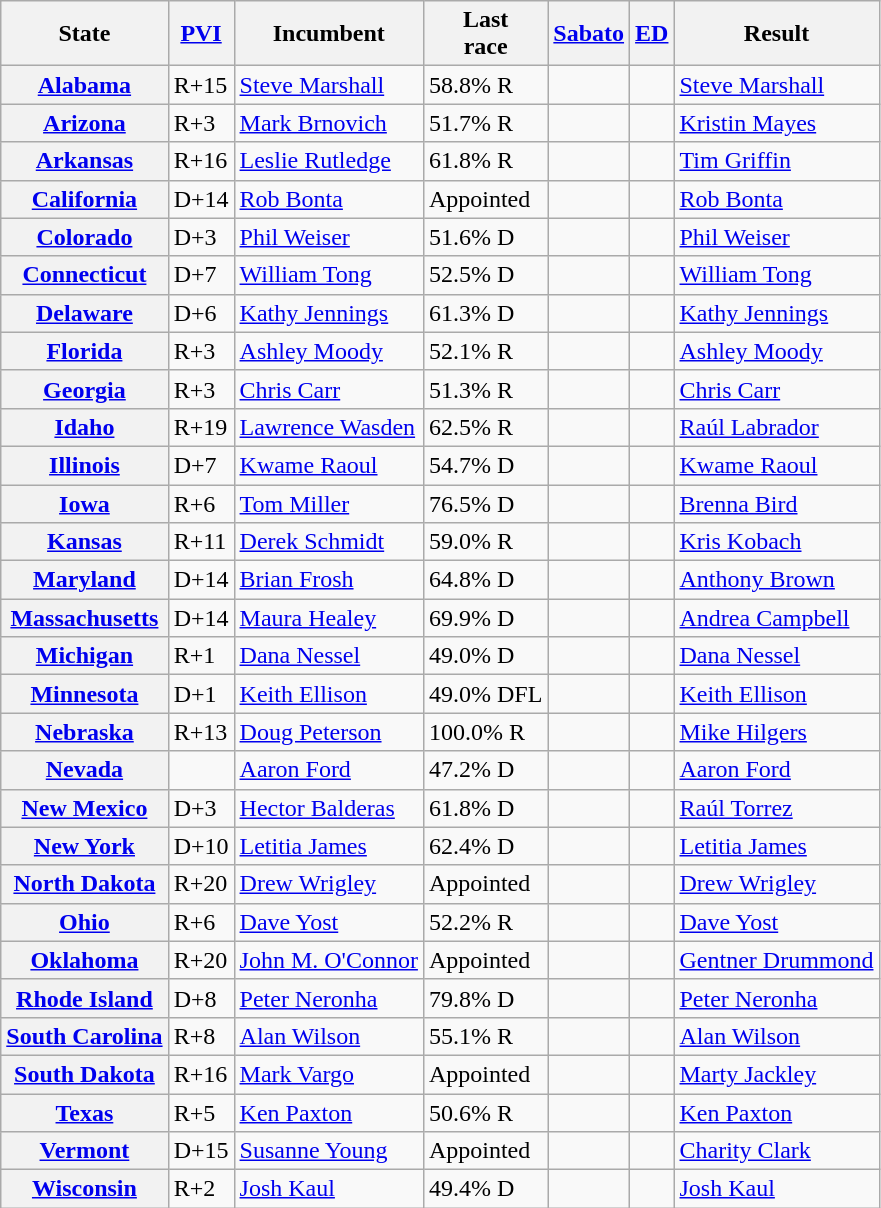<table class="wikitable sortable" style="font-size:;">
<tr>
<th>State</th>
<th><a href='#'>PVI</a></th>
<th>Incumbent</th>
<th>Last<br>race</th>
<th scope="col"><a href='#'>Sabato</a><br></th>
<th scope="col"><a href='#'>ED</a><br></th>
<th>Result</th>
</tr>
<tr>
<th><a href='#'>Alabama</a></th>
<td>R+15</td>
<td><a href='#'>Steve Marshall</a></td>
<td>58.8% R</td>
<td></td>
<td></td>
<td><a href='#'>Steve Marshall</a></td>
</tr>
<tr>
<th><a href='#'>Arizona</a></th>
<td>R+3</td>
<td><a href='#'>Mark Brnovich</a> </td>
<td>51.7% R</td>
<td></td>
<td></td>
<td><a href='#'>Kristin Mayes</a> </td>
</tr>
<tr>
<th><a href='#'>Arkansas</a></th>
<td>R+16</td>
<td><a href='#'>Leslie Rutledge</a> </td>
<td>61.8% R</td>
<td></td>
<td></td>
<td><a href='#'>Tim Griffin</a></td>
</tr>
<tr>
<th><a href='#'>California</a></th>
<td>D+14</td>
<td><a href='#'>Rob Bonta</a></td>
<td>Appointed<br></td>
<td></td>
<td></td>
<td><a href='#'>Rob Bonta</a></td>
</tr>
<tr>
<th><a href='#'>Colorado</a></th>
<td>D+3</td>
<td><a href='#'>Phil Weiser</a></td>
<td>51.6% D</td>
<td></td>
<td></td>
<td><a href='#'>Phil Weiser</a></td>
</tr>
<tr>
<th><a href='#'>Connecticut</a></th>
<td>D+7</td>
<td><a href='#'>William Tong</a></td>
<td>52.5% D</td>
<td></td>
<td></td>
<td><a href='#'>William Tong</a></td>
</tr>
<tr>
<th><a href='#'>Delaware</a></th>
<td>D+6</td>
<td><a href='#'>Kathy Jennings</a></td>
<td>61.3% D</td>
<td></td>
<td></td>
<td><a href='#'>Kathy Jennings</a></td>
</tr>
<tr>
<th><a href='#'>Florida</a></th>
<td>R+3</td>
<td><a href='#'>Ashley Moody</a></td>
<td>52.1% R</td>
<td></td>
<td></td>
<td><a href='#'>Ashley Moody</a></td>
</tr>
<tr>
<th><a href='#'>Georgia</a></th>
<td>R+3</td>
<td><a href='#'>Chris Carr</a></td>
<td>51.3% R</td>
<td></td>
<td></td>
<td><a href='#'>Chris Carr</a></td>
</tr>
<tr>
<th><a href='#'>Idaho</a></th>
<td>R+19</td>
<td><a href='#'>Lawrence Wasden</a><br></td>
<td>62.5% R</td>
<td></td>
<td></td>
<td><a href='#'>Raúl Labrador</a></td>
</tr>
<tr>
<th><a href='#'>Illinois</a></th>
<td>D+7</td>
<td><a href='#'>Kwame Raoul</a></td>
<td>54.7% D</td>
<td></td>
<td></td>
<td><a href='#'>Kwame Raoul</a></td>
</tr>
<tr>
<th><a href='#'>Iowa</a></th>
<td>R+6</td>
<td><a href='#'>Tom Miller</a></td>
<td>76.5% D</td>
<td></td>
<td></td>
<td><a href='#'>Brenna Bird</a> </td>
</tr>
<tr>
<th><a href='#'>Kansas</a></th>
<td>R+11</td>
<td><a href='#'>Derek Schmidt</a> </td>
<td>59.0% R</td>
<td></td>
<td></td>
<td><a href='#'>Kris Kobach</a></td>
</tr>
<tr>
<th><a href='#'>Maryland</a></th>
<td>D+14</td>
<td><a href='#'>Brian Frosh</a> </td>
<td>64.8% D</td>
<td></td>
<td></td>
<td><a href='#'>Anthony Brown</a></td>
</tr>
<tr>
<th><a href='#'>Massachusetts</a></th>
<td>D+14</td>
<td><a href='#'>Maura Healey</a> </td>
<td>69.9% D</td>
<td></td>
<td></td>
<td><a href='#'>Andrea Campbell</a></td>
</tr>
<tr>
<th><a href='#'>Michigan</a></th>
<td>R+1</td>
<td><a href='#'>Dana Nessel</a></td>
<td>49.0% D</td>
<td></td>
<td></td>
<td><a href='#'>Dana Nessel</a></td>
</tr>
<tr>
<th><a href='#'>Minnesota</a></th>
<td>D+1</td>
<td><a href='#'>Keith Ellison</a></td>
<td>49.0% DFL</td>
<td></td>
<td></td>
<td><a href='#'>Keith Ellison</a></td>
</tr>
<tr>
<th><a href='#'>Nebraska</a></th>
<td>R+13</td>
<td><a href='#'>Doug Peterson</a> </td>
<td>100.0% R</td>
<td></td>
<td></td>
<td><a href='#'>Mike Hilgers</a></td>
</tr>
<tr>
<th><a href='#'>Nevada</a></th>
<td></td>
<td><a href='#'>Aaron Ford</a></td>
<td>47.2% D</td>
<td></td>
<td></td>
<td><a href='#'>Aaron Ford</a></td>
</tr>
<tr>
<th><a href='#'>New Mexico</a></th>
<td>D+3</td>
<td><a href='#'>Hector Balderas</a> </td>
<td>61.8% D</td>
<td></td>
<td></td>
<td><a href='#'>Raúl Torrez</a></td>
</tr>
<tr>
<th><a href='#'>New York</a></th>
<td>D+10</td>
<td><a href='#'>Letitia James</a></td>
<td>62.4% D</td>
<td></td>
<td></td>
<td><a href='#'>Letitia James</a></td>
</tr>
<tr>
<th><a href='#'>North Dakota</a></th>
<td>R+20</td>
<td><a href='#'>Drew Wrigley</a></td>
<td>Appointed<br></td>
<td></td>
<td></td>
<td><a href='#'>Drew Wrigley</a></td>
</tr>
<tr>
<th><a href='#'>Ohio</a></th>
<td>R+6</td>
<td><a href='#'>Dave Yost</a></td>
<td>52.2% R</td>
<td></td>
<td></td>
<td><a href='#'>Dave Yost</a></td>
</tr>
<tr>
<th><a href='#'>Oklahoma</a></th>
<td>R+20</td>
<td><a href='#'>John M. O'Connor</a><br></td>
<td>Appointed<br></td>
<td></td>
<td></td>
<td><a href='#'>Gentner Drummond</a></td>
</tr>
<tr>
<th><a href='#'>Rhode Island</a></th>
<td>D+8</td>
<td><a href='#'>Peter Neronha</a></td>
<td>79.8% D</td>
<td></td>
<td></td>
<td><a href='#'>Peter Neronha</a></td>
</tr>
<tr>
<th><a href='#'>South Carolina</a></th>
<td>R+8</td>
<td><a href='#'>Alan Wilson</a></td>
<td>55.1% R</td>
<td></td>
<td></td>
<td><a href='#'>Alan Wilson</a></td>
</tr>
<tr>
<th><a href='#'>South Dakota</a></th>
<td>R+16</td>
<td><a href='#'>Mark Vargo</a> </td>
<td>Appointed<br></td>
<td></td>
<td></td>
<td><a href='#'>Marty Jackley</a></td>
</tr>
<tr>
<th><a href='#'>Texas</a></th>
<td>R+5</td>
<td><a href='#'>Ken Paxton</a></td>
<td>50.6% R</td>
<td></td>
<td></td>
<td><a href='#'>Ken Paxton</a></td>
</tr>
<tr>
<th><a href='#'>Vermont</a></th>
<td>D+15</td>
<td><a href='#'>Susanne Young</a> </td>
<td>Appointed<br></td>
<td></td>
<td></td>
<td><a href='#'>Charity Clark</a> </td>
</tr>
<tr>
<th><a href='#'>Wisconsin</a></th>
<td>R+2</td>
<td><a href='#'>Josh Kaul</a></td>
<td>49.4% D</td>
<td></td>
<td></td>
<td><a href='#'>Josh Kaul</a></td>
</tr>
</table>
